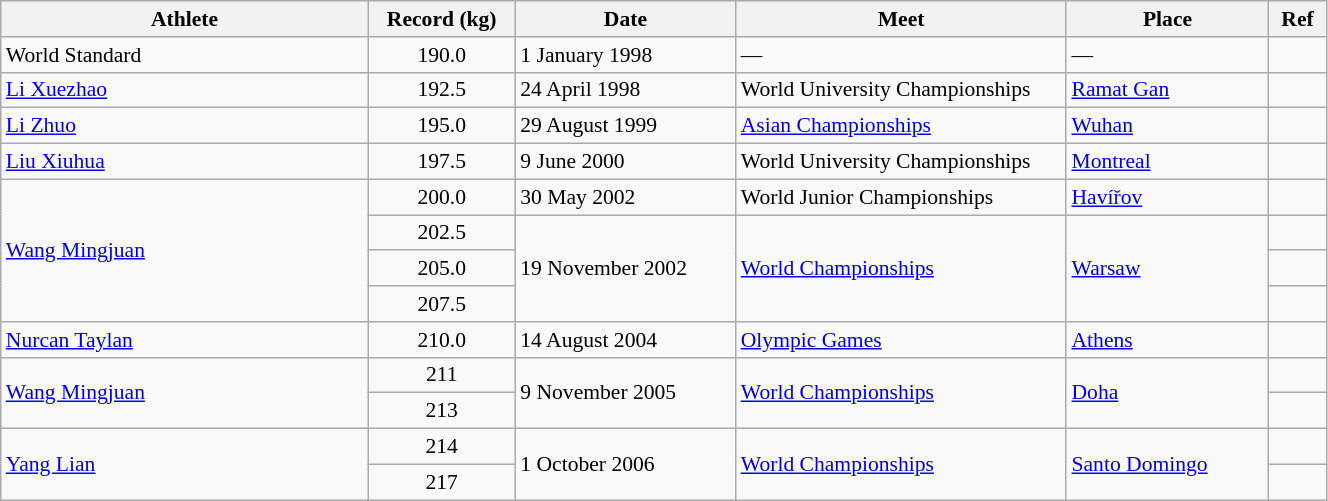<table class="wikitable" style="font-size:90%; width: 70%;">
<tr>
<th width=20%>Athlete</th>
<th width=8%>Record (kg)</th>
<th width=12%>Date</th>
<th width=18%>Meet</th>
<th width=11%>Place</th>
<th width=3%>Ref</th>
</tr>
<tr>
<td>World Standard</td>
<td align="center">190.0</td>
<td>1 January 1998</td>
<td>—</td>
<td>—</td>
<td></td>
</tr>
<tr>
<td> <a href='#'>Li Xuezhao</a></td>
<td align="center">192.5</td>
<td>24 April 1998</td>
<td>World University Championships</td>
<td><a href='#'>Ramat Gan</a></td>
<td></td>
</tr>
<tr>
<td> <a href='#'>Li Zhuo</a></td>
<td align="center">195.0</td>
<td>29 August 1999</td>
<td><a href='#'>Asian Championships</a></td>
<td><a href='#'>Wuhan</a></td>
<td></td>
</tr>
<tr>
<td> <a href='#'>Liu Xiuhua</a></td>
<td align="center">197.5</td>
<td>9 June 2000</td>
<td>World University Championships</td>
<td><a href='#'>Montreal</a></td>
<td></td>
</tr>
<tr>
<td rowspan=4> <a href='#'>Wang Mingjuan</a></td>
<td align="center">200.0</td>
<td>30 May 2002</td>
<td>World Junior Championships</td>
<td><a href='#'>Havířov</a></td>
<td></td>
</tr>
<tr>
<td align="center">202.5</td>
<td rowspan=3>19 November 2002</td>
<td rowspan=3><a href='#'>World Championships</a></td>
<td rowspan=3><a href='#'>Warsaw</a></td>
<td></td>
</tr>
<tr>
<td align="center">205.0</td>
<td></td>
</tr>
<tr>
<td align="center">207.5</td>
<td></td>
</tr>
<tr>
<td> <a href='#'>Nurcan Taylan</a></td>
<td align="center">210.0</td>
<td>14 August 2004</td>
<td><a href='#'>Olympic Games</a></td>
<td><a href='#'>Athens</a></td>
<td></td>
</tr>
<tr>
<td rowspan=2> <a href='#'>Wang Mingjuan</a></td>
<td align="center">211</td>
<td rowspan=2>9 November 2005</td>
<td rowspan=2><a href='#'>World Championships</a></td>
<td rowspan=2><a href='#'>Doha</a></td>
<td></td>
</tr>
<tr>
<td align="center">213</td>
<td></td>
</tr>
<tr>
<td rowspan=2> <a href='#'>Yang Lian</a></td>
<td align="center">214</td>
<td rowspan=2>1 October 2006</td>
<td rowspan=2><a href='#'>World Championships</a></td>
<td rowspan=2><a href='#'>Santo Domingo</a></td>
<td></td>
</tr>
<tr>
<td align="center">217</td>
<td></td>
</tr>
</table>
